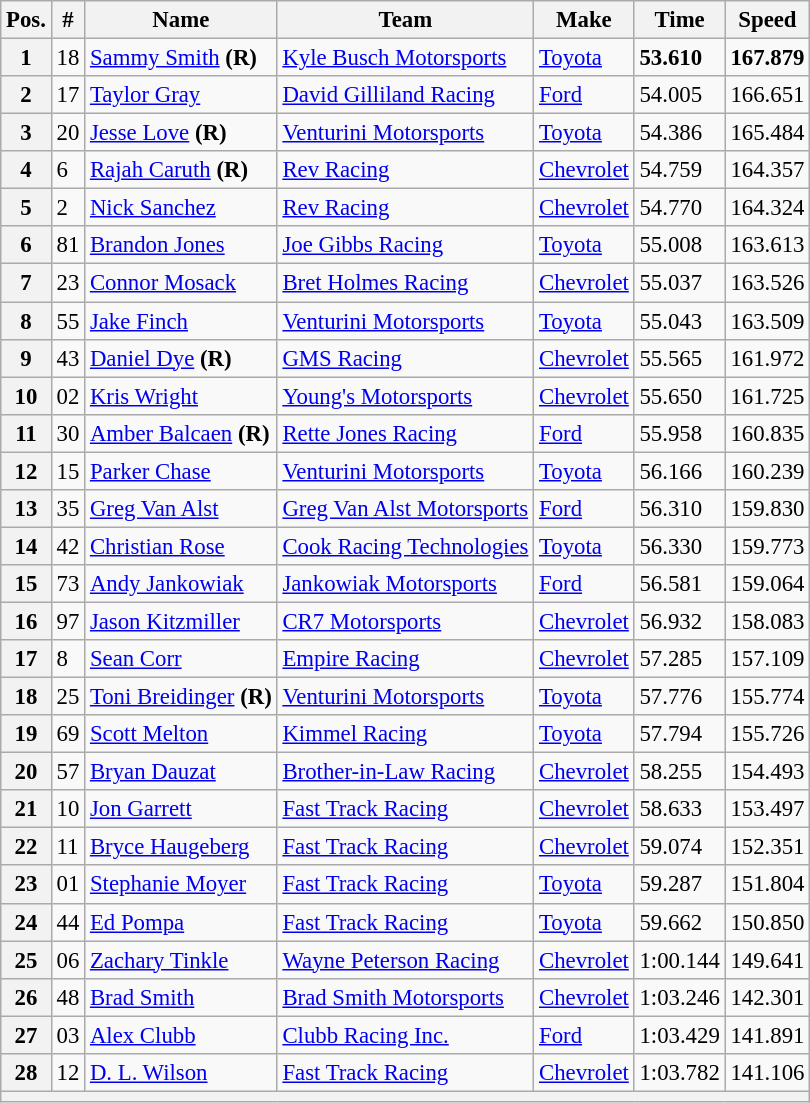<table class="wikitable" style="font-size:95%">
<tr>
<th>Pos.</th>
<th>#</th>
<th>Name</th>
<th>Team</th>
<th>Make</th>
<th>Time</th>
<th>Speed</th>
</tr>
<tr>
<th>1</th>
<td>18</td>
<td><a href='#'>Sammy Smith</a> <strong>(R)</strong></td>
<td><a href='#'>Kyle Busch Motorsports</a></td>
<td><a href='#'>Toyota</a></td>
<td><strong>53.610</strong></td>
<td><strong>167.879</strong></td>
</tr>
<tr>
<th>2</th>
<td>17</td>
<td><a href='#'>Taylor Gray</a></td>
<td><a href='#'>David Gilliland Racing</a></td>
<td><a href='#'>Ford</a></td>
<td>54.005</td>
<td>166.651</td>
</tr>
<tr>
<th>3</th>
<td>20</td>
<td><a href='#'>Jesse Love</a> <strong>(R)</strong></td>
<td><a href='#'>Venturini Motorsports</a></td>
<td><a href='#'>Toyota</a></td>
<td>54.386</td>
<td>165.484</td>
</tr>
<tr>
<th>4</th>
<td>6</td>
<td><a href='#'>Rajah Caruth</a> <strong>(R)</strong></td>
<td><a href='#'>Rev Racing</a></td>
<td><a href='#'>Chevrolet</a></td>
<td>54.759</td>
<td>164.357</td>
</tr>
<tr>
<th>5</th>
<td>2</td>
<td><a href='#'>Nick Sanchez</a></td>
<td><a href='#'>Rev Racing</a></td>
<td><a href='#'>Chevrolet</a></td>
<td>54.770</td>
<td>164.324</td>
</tr>
<tr>
<th>6</th>
<td>81</td>
<td><a href='#'>Brandon Jones</a></td>
<td><a href='#'>Joe Gibbs Racing</a></td>
<td><a href='#'>Toyota</a></td>
<td>55.008</td>
<td>163.613</td>
</tr>
<tr>
<th>7</th>
<td>23</td>
<td><a href='#'>Connor Mosack</a></td>
<td><a href='#'>Bret Holmes Racing</a></td>
<td><a href='#'>Chevrolet</a></td>
<td>55.037</td>
<td>163.526</td>
</tr>
<tr>
<th>8</th>
<td>55</td>
<td><a href='#'>Jake Finch</a></td>
<td><a href='#'>Venturini Motorsports</a></td>
<td><a href='#'>Toyota</a></td>
<td>55.043</td>
<td>163.509</td>
</tr>
<tr>
<th>9</th>
<td>43</td>
<td><a href='#'>Daniel Dye</a> <strong>(R)</strong></td>
<td><a href='#'>GMS Racing</a></td>
<td><a href='#'>Chevrolet</a></td>
<td>55.565</td>
<td>161.972</td>
</tr>
<tr>
<th>10</th>
<td>02</td>
<td><a href='#'>Kris Wright</a></td>
<td><a href='#'>Young's Motorsports</a></td>
<td><a href='#'>Chevrolet</a></td>
<td>55.650</td>
<td>161.725</td>
</tr>
<tr>
<th>11</th>
<td>30</td>
<td><a href='#'>Amber Balcaen</a> <strong>(R)</strong></td>
<td><a href='#'>Rette Jones Racing</a></td>
<td><a href='#'>Ford</a></td>
<td>55.958</td>
<td>160.835</td>
</tr>
<tr>
<th>12</th>
<td>15</td>
<td><a href='#'>Parker Chase</a></td>
<td><a href='#'>Venturini Motorsports</a></td>
<td><a href='#'>Toyota</a></td>
<td>56.166</td>
<td>160.239</td>
</tr>
<tr>
<th>13</th>
<td>35</td>
<td><a href='#'>Greg Van Alst</a></td>
<td><a href='#'>Greg Van Alst Motorsports</a></td>
<td><a href='#'>Ford</a></td>
<td>56.310</td>
<td>159.830</td>
</tr>
<tr>
<th>14</th>
<td>42</td>
<td><a href='#'>Christian Rose</a></td>
<td><a href='#'>Cook Racing Technologies</a></td>
<td><a href='#'>Toyota</a></td>
<td>56.330</td>
<td>159.773</td>
</tr>
<tr>
<th>15</th>
<td>73</td>
<td><a href='#'>Andy Jankowiak</a></td>
<td><a href='#'>Jankowiak Motorsports</a></td>
<td><a href='#'>Ford</a></td>
<td>56.581</td>
<td>159.064</td>
</tr>
<tr>
<th>16</th>
<td>97</td>
<td><a href='#'>Jason Kitzmiller</a></td>
<td><a href='#'>CR7 Motorsports</a></td>
<td><a href='#'>Chevrolet</a></td>
<td>56.932</td>
<td>158.083</td>
</tr>
<tr>
<th>17</th>
<td>8</td>
<td><a href='#'>Sean Corr</a></td>
<td><a href='#'>Empire Racing</a></td>
<td><a href='#'>Chevrolet</a></td>
<td>57.285</td>
<td>157.109</td>
</tr>
<tr>
<th>18</th>
<td>25</td>
<td><a href='#'>Toni Breidinger</a> <strong>(R)</strong></td>
<td><a href='#'>Venturini Motorsports</a></td>
<td><a href='#'>Toyota</a></td>
<td>57.776</td>
<td>155.774</td>
</tr>
<tr>
<th>19</th>
<td>69</td>
<td><a href='#'>Scott Melton</a></td>
<td><a href='#'>Kimmel Racing</a></td>
<td><a href='#'>Toyota</a></td>
<td>57.794</td>
<td>155.726</td>
</tr>
<tr>
<th>20</th>
<td>57</td>
<td><a href='#'>Bryan Dauzat</a></td>
<td><a href='#'>Brother-in-Law Racing</a></td>
<td><a href='#'>Chevrolet</a></td>
<td>58.255</td>
<td>154.493</td>
</tr>
<tr>
<th>21</th>
<td>10</td>
<td><a href='#'>Jon Garrett</a></td>
<td><a href='#'>Fast Track Racing</a></td>
<td><a href='#'>Chevrolet</a></td>
<td>58.633</td>
<td>153.497</td>
</tr>
<tr>
<th>22</th>
<td>11</td>
<td><a href='#'>Bryce Haugeberg</a></td>
<td><a href='#'>Fast Track Racing</a></td>
<td><a href='#'>Chevrolet</a></td>
<td>59.074</td>
<td>152.351</td>
</tr>
<tr>
<th>23</th>
<td>01</td>
<td><a href='#'>Stephanie Moyer</a></td>
<td><a href='#'>Fast Track Racing</a></td>
<td><a href='#'>Toyota</a></td>
<td>59.287</td>
<td>151.804</td>
</tr>
<tr>
<th>24</th>
<td>44</td>
<td><a href='#'>Ed Pompa</a></td>
<td><a href='#'>Fast Track Racing</a></td>
<td><a href='#'>Toyota</a></td>
<td>59.662</td>
<td>150.850</td>
</tr>
<tr>
<th>25</th>
<td>06</td>
<td><a href='#'>Zachary Tinkle</a></td>
<td><a href='#'>Wayne Peterson Racing</a></td>
<td><a href='#'>Chevrolet</a></td>
<td>1:00.144</td>
<td>149.641</td>
</tr>
<tr>
<th>26</th>
<td>48</td>
<td><a href='#'>Brad Smith</a></td>
<td><a href='#'>Brad Smith Motorsports</a></td>
<td><a href='#'>Chevrolet</a></td>
<td>1:03.246</td>
<td>142.301</td>
</tr>
<tr>
<th>27</th>
<td>03</td>
<td><a href='#'>Alex Clubb</a></td>
<td><a href='#'>Clubb Racing Inc.</a></td>
<td><a href='#'>Ford</a></td>
<td>1:03.429</td>
<td>141.891</td>
</tr>
<tr>
<th>28</th>
<td>12</td>
<td><a href='#'>D. L. Wilson</a></td>
<td><a href='#'>Fast Track Racing</a></td>
<td><a href='#'>Chevrolet</a></td>
<td>1:03.782</td>
<td>141.106</td>
</tr>
<tr>
<th colspan="7"></th>
</tr>
</table>
